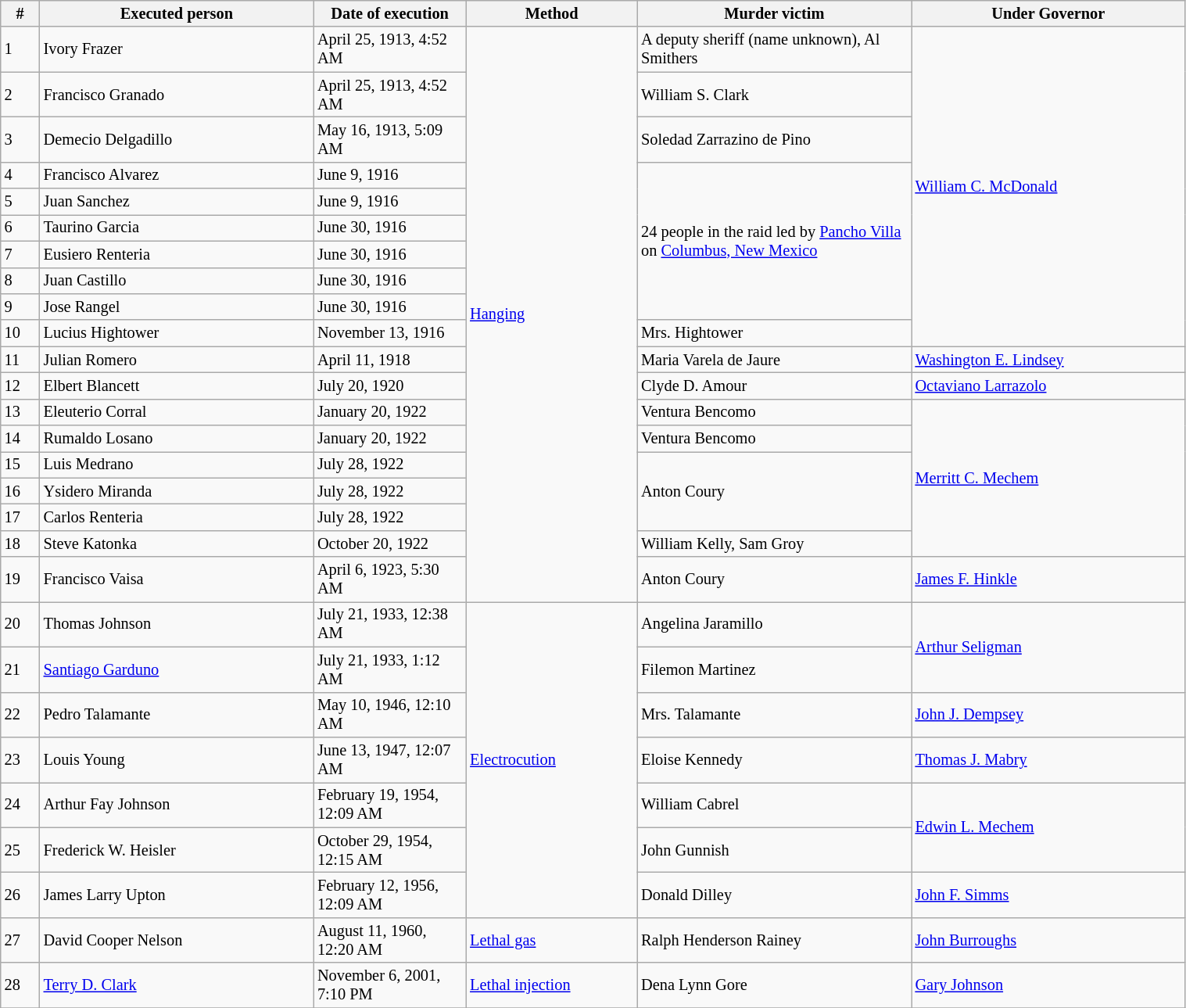<table class="wikitable" style="font-size:85%; " width="80%">
<tr>
<th width="1%">#</th>
<th width="10%">Executed person</th>
<th width="5%">Date of execution</th>
<th width="5%">Method</th>
<th width="10%">Murder victim</th>
<th width="10%">Under Governor</th>
</tr>
<tr>
<td>1</td>
<td>Ivory Frazer</td>
<td>April 25, 1913, 4:52 AM</td>
<td rowspan="19"><a href='#'>Hanging</a></td>
<td>A deputy sheriff (name unknown), Al Smithers</td>
<td rowspan="10"><a href='#'>William C. McDonald</a></td>
</tr>
<tr>
<td>2</td>
<td>Francisco Granado</td>
<td>April 25, 1913, 4:52 AM</td>
<td>William S. Clark</td>
</tr>
<tr>
<td>3</td>
<td>Demecio Delgadillo</td>
<td>May 16, 1913, 5:09 AM</td>
<td>Soledad Zarrazino de Pino</td>
</tr>
<tr>
<td>4</td>
<td>Francisco Alvarez</td>
<td>June 9, 1916</td>
<td rowspan="6">24 people in the raid led by <a href='#'>Pancho Villa</a> on <a href='#'>Columbus, New Mexico</a></td>
</tr>
<tr>
<td>5</td>
<td>Juan Sanchez</td>
<td>June 9, 1916</td>
</tr>
<tr>
<td>6</td>
<td>Taurino Garcia</td>
<td>June 30, 1916</td>
</tr>
<tr>
<td>7</td>
<td>Eusiero Renteria</td>
<td>June 30, 1916</td>
</tr>
<tr>
<td>8</td>
<td>Juan Castillo</td>
<td>June 30, 1916</td>
</tr>
<tr>
<td>9</td>
<td>Jose Rangel</td>
<td>June 30, 1916</td>
</tr>
<tr>
<td>10</td>
<td>Lucius Hightower</td>
<td>November 13, 1916</td>
<td>Mrs. Hightower</td>
</tr>
<tr>
<td>11</td>
<td>Julian Romero</td>
<td>April 11, 1918</td>
<td>Maria Varela de Jaure</td>
<td><a href='#'>Washington E. Lindsey</a></td>
</tr>
<tr>
<td>12</td>
<td>Elbert Blancett</td>
<td>July 20, 1920</td>
<td>Clyde D. Amour</td>
<td><a href='#'>Octaviano Larrazolo</a></td>
</tr>
<tr>
<td>13</td>
<td>Eleuterio Corral</td>
<td>January 20, 1922</td>
<td>Ventura Bencomo</td>
<td rowspan="6"><a href='#'>Merritt C. Mechem</a></td>
</tr>
<tr>
<td>14</td>
<td>Rumaldo Losano</td>
<td>January 20, 1922</td>
<td>Ventura Bencomo</td>
</tr>
<tr>
<td>15</td>
<td>Luis Medrano</td>
<td>July 28, 1922</td>
<td rowspan="3">Anton Coury</td>
</tr>
<tr>
<td>16</td>
<td>Ysidero Miranda</td>
<td>July 28, 1922</td>
</tr>
<tr>
<td>17</td>
<td>Carlos Renteria</td>
<td>July 28, 1922</td>
</tr>
<tr>
<td>18</td>
<td>Steve Katonka</td>
<td>October 20, 1922</td>
<td>William Kelly, Sam Groy</td>
</tr>
<tr>
<td>19</td>
<td>Francisco Vaisa</td>
<td>April 6, 1923, 5:30 AM</td>
<td>Anton Coury</td>
<td><a href='#'>James F. Hinkle</a></td>
</tr>
<tr>
<td>20</td>
<td>Thomas Johnson</td>
<td>July 21, 1933, 12:38 AM</td>
<td rowspan="7"><a href='#'>Electrocution</a></td>
<td>Angelina Jaramillo</td>
<td rowspan="2"><a href='#'>Arthur Seligman</a></td>
</tr>
<tr>
<td>21</td>
<td><a href='#'>Santiago Garduno</a></td>
<td>July 21, 1933, 1:12 AM</td>
<td>Filemon Martinez</td>
</tr>
<tr>
<td>22</td>
<td>Pedro Talamante</td>
<td>May 10, 1946, 12:10 AM</td>
<td>Mrs. Talamante</td>
<td><a href='#'>John J. Dempsey</a></td>
</tr>
<tr>
<td>23</td>
<td>Louis Young</td>
<td>June 13, 1947, 12:07 AM</td>
<td>Eloise Kennedy</td>
<td><a href='#'>Thomas J. Mabry</a></td>
</tr>
<tr>
<td>24</td>
<td>Arthur Fay Johnson</td>
<td>February 19, 1954, 12:09 AM</td>
<td>William Cabrel</td>
<td rowspan="2"><a href='#'>Edwin L. Mechem</a></td>
</tr>
<tr>
<td>25</td>
<td>Frederick W. Heisler</td>
<td>October 29, 1954, 12:15 AM</td>
<td>John Gunnish</td>
</tr>
<tr>
<td>26</td>
<td>James Larry Upton</td>
<td>February 12, 1956, 12:09 AM</td>
<td>Donald Dilley</td>
<td><a href='#'>John F. Simms</a></td>
</tr>
<tr>
<td>27</td>
<td>David Cooper Nelson</td>
<td>August 11, 1960, 12:20 AM</td>
<td><a href='#'>Lethal gas</a></td>
<td>Ralph Henderson Rainey</td>
<td><a href='#'>John Burroughs</a></td>
</tr>
<tr>
<td>28</td>
<td><a href='#'>Terry D. Clark</a></td>
<td>November 6, 2001, 7:10 PM</td>
<td><a href='#'>Lethal injection</a></td>
<td>Dena Lynn Gore</td>
<td><a href='#'>Gary Johnson</a></td>
</tr>
<tr>
</tr>
</table>
